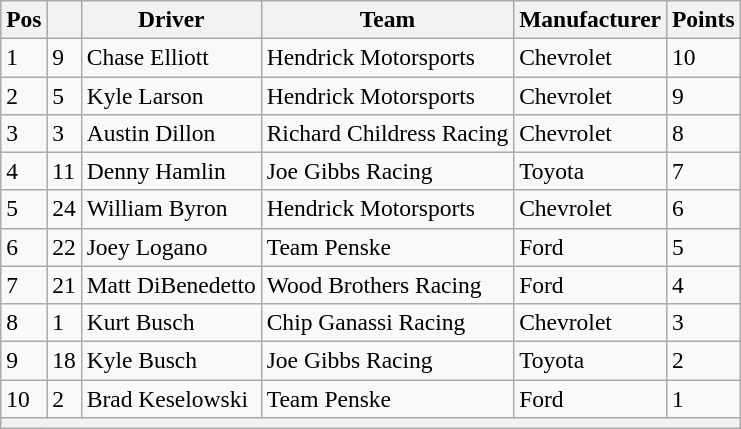<table class="wikitable" style="font-size:98%">
<tr>
<th>Pos</th>
<th></th>
<th>Driver</th>
<th>Team</th>
<th>Manufacturer</th>
<th>Points</th>
</tr>
<tr>
<td>1</td>
<td>9</td>
<td>Chase Elliott</td>
<td>Hendrick Motorsports</td>
<td>Chevrolet</td>
<td>10</td>
</tr>
<tr>
<td>2</td>
<td>5</td>
<td>Kyle Larson</td>
<td>Hendrick Motorsports</td>
<td>Chevrolet</td>
<td>9</td>
</tr>
<tr>
<td>3</td>
<td>3</td>
<td>Austin Dillon</td>
<td>Richard Childress Racing</td>
<td>Chevrolet</td>
<td>8</td>
</tr>
<tr>
<td>4</td>
<td>11</td>
<td>Denny Hamlin</td>
<td>Joe Gibbs Racing</td>
<td>Toyota</td>
<td>7</td>
</tr>
<tr>
<td>5</td>
<td>24</td>
<td>William Byron</td>
<td>Hendrick Motorsports</td>
<td>Chevrolet</td>
<td>6</td>
</tr>
<tr>
<td>6</td>
<td>22</td>
<td>Joey Logano</td>
<td>Team Penske</td>
<td>Ford</td>
<td>5</td>
</tr>
<tr>
<td>7</td>
<td>21</td>
<td>Matt DiBenedetto</td>
<td>Wood Brothers Racing</td>
<td>Ford</td>
<td>4</td>
</tr>
<tr>
<td>8</td>
<td>1</td>
<td>Kurt Busch</td>
<td>Chip Ganassi Racing</td>
<td>Chevrolet</td>
<td>3</td>
</tr>
<tr>
<td>9</td>
<td>18</td>
<td>Kyle Busch</td>
<td>Joe Gibbs Racing</td>
<td>Toyota</td>
<td>2</td>
</tr>
<tr>
<td>10</td>
<td>2</td>
<td>Brad Keselowski</td>
<td>Team Penske</td>
<td>Ford</td>
<td>1</td>
</tr>
<tr>
<th colspan="6"></th>
</tr>
</table>
